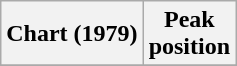<table class="wikitable sortable plainrowheaders">
<tr>
<th>Chart (1979)</th>
<th>Peak<br>position</th>
</tr>
<tr>
</tr>
</table>
